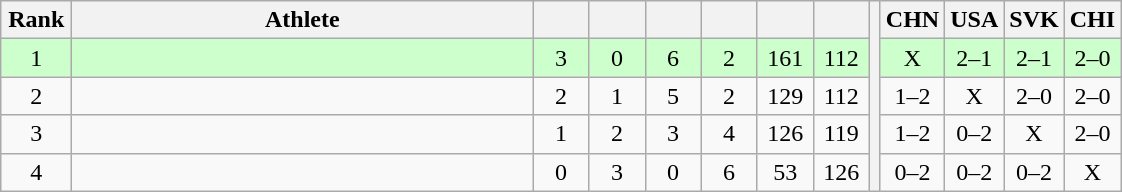<table class="wikitable" style="text-align:center">
<tr>
<th width=40>Rank</th>
<th width=300>Athlete</th>
<th width=30></th>
<th width=30></th>
<th width=30></th>
<th width=30></th>
<th width=30></th>
<th width=30></th>
<th rowspan=5></th>
<th width=30>CHN</th>
<th width=30>USA</th>
<th width=30>SVK</th>
<th width=30>CHI</th>
</tr>
<tr style="background-color:#ccffcc;">
<td>1</td>
<td align=left></td>
<td>3</td>
<td>0</td>
<td>6</td>
<td>2</td>
<td>161</td>
<td>112</td>
<td>X</td>
<td>2–1</td>
<td>2–1</td>
<td>2–0</td>
</tr>
<tr>
<td>2</td>
<td align=left></td>
<td>2</td>
<td>1</td>
<td>5</td>
<td>2</td>
<td>129</td>
<td>112</td>
<td>1–2</td>
<td>X</td>
<td>2–0</td>
<td>2–0</td>
</tr>
<tr>
<td>3</td>
<td align=left></td>
<td>1</td>
<td>2</td>
<td>3</td>
<td>4</td>
<td>126</td>
<td>119</td>
<td>1–2</td>
<td>0–2</td>
<td>X</td>
<td>2–0</td>
</tr>
<tr>
<td>4</td>
<td align=left></td>
<td>0</td>
<td>3</td>
<td>0</td>
<td>6</td>
<td>53</td>
<td>126</td>
<td>0–2</td>
<td>0–2</td>
<td>0–2</td>
<td>X</td>
</tr>
</table>
